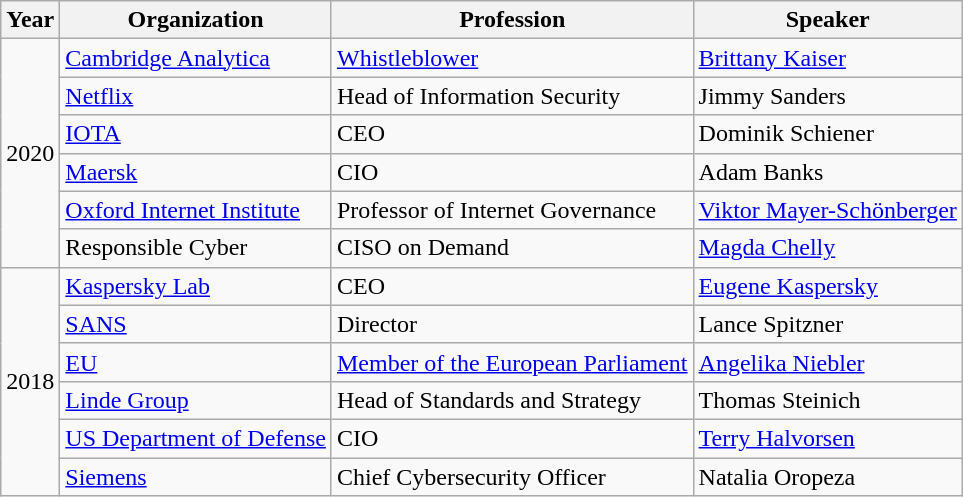<table class="wikitable sortable">
<tr>
<th>Year</th>
<th>Organization</th>
<th>Profession</th>
<th>Speaker</th>
</tr>
<tr>
<td rowspan=6>2020</td>
<td><a href='#'>Cambridge Analytica</a></td>
<td><a href='#'>Whistleblower</a></td>
<td><a href='#'>Brittany Kaiser</a></td>
</tr>
<tr>
<td><a href='#'>Netflix</a></td>
<td>Head of Information Security</td>
<td>Jimmy Sanders</td>
</tr>
<tr>
<td><a href='#'>IOTA</a></td>
<td>CEO</td>
<td>Dominik Schiener</td>
</tr>
<tr>
<td><a href='#'>Maersk</a></td>
<td>CIO</td>
<td>Adam Banks</td>
</tr>
<tr>
<td><a href='#'>Oxford Internet Institute</a></td>
<td>Professor of Internet Governance</td>
<td><a href='#'>Viktor Mayer-Schönberger</a></td>
</tr>
<tr>
<td>Responsible Cyber</td>
<td>CISO on Demand</td>
<td><a href='#'>Magda Chelly</a></td>
</tr>
<tr>
<td rowspan=6>2018</td>
<td><a href='#'>Kaspersky Lab</a></td>
<td>CEO</td>
<td><a href='#'>Eugene Kaspersky</a></td>
</tr>
<tr>
<td><a href='#'>SANS</a></td>
<td>Director</td>
<td>Lance Spitzner</td>
</tr>
<tr>
<td><a href='#'>EU</a></td>
<td><a href='#'>Member of the European Parliament</a></td>
<td><a href='#'>Angelika Niebler</a></td>
</tr>
<tr>
<td><a href='#'>Linde Group</a></td>
<td>Head of Standards and Strategy</td>
<td>Thomas Steinich</td>
</tr>
<tr>
<td><a href='#'>US Department of Defense</a></td>
<td>CIO</td>
<td><a href='#'>Terry Halvorsen</a></td>
</tr>
<tr>
<td><a href='#'>Siemens</a></td>
<td>Chief Cybersecurity Officer</td>
<td>Natalia Oropeza</td>
</tr>
</table>
